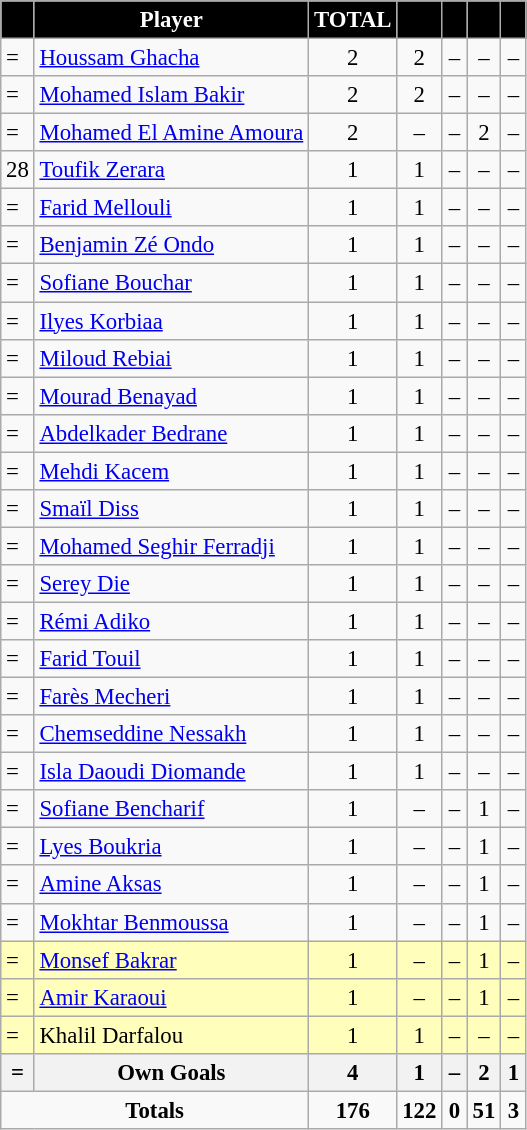<table border="0" class="wikitable" style="text-align:center;font-size:95%">
<tr>
<th scope=col style="color:#FFFFFF; background:#000000;"></th>
<th scope=col style="color:#FFFFFF; background:#000000;">Player</th>
<th scope=col style="color:#FFFFFF; background:#000000;">TOTAL</th>
<th scope=col style="color:#FFFFFF; background:#000000;" width=10><a href='#'></a></th>
<th scope=col style="color:#FFFFFF; background:#000000;" width=10><a href='#'></a></th>
<th scope=col style="color:#FFFFFF; background:#000000;" width=10><s><a href='#'></a></s> <a href='#'></a></th>
<th scope=col style="color:#FFFFFF; background:#000000;" width=10><a href='#'></a> <a href='#'></a></th>
</tr>
<tr>
<td align=left>=</td>
<td align=left> <a href='#'>Houssam Ghacha</a></td>
<td align=center>2</td>
<td>2</td>
<td>–</td>
<td>–</td>
<td>–</td>
</tr>
<tr>
<td align=left>=</td>
<td align=left> <a href='#'>Mohamed Islam Bakir</a></td>
<td align=center>2</td>
<td>2</td>
<td>–</td>
<td>–</td>
<td>–</td>
</tr>
<tr>
<td align=left>=</td>
<td align=left> <a href='#'>Mohamed El Amine Amoura</a></td>
<td align=center>2</td>
<td>–</td>
<td>–</td>
<td>2</td>
<td>–</td>
</tr>
<tr>
<td align=left>28</td>
<td align=left> <a href='#'>Toufik Zerara</a></td>
<td align=center>1</td>
<td>1</td>
<td>–</td>
<td>–</td>
<td>–</td>
</tr>
<tr>
<td align=left>=</td>
<td align=left> <a href='#'>Farid Mellouli</a></td>
<td align=center>1</td>
<td>1</td>
<td>–</td>
<td>–</td>
<td>–</td>
</tr>
<tr>
<td align=left>=</td>
<td align=left> <a href='#'>Benjamin Zé Ondo</a></td>
<td align=center>1</td>
<td>1</td>
<td>–</td>
<td>–</td>
<td>–</td>
</tr>
<tr>
<td align=left>=</td>
<td align=left> <a href='#'>Sofiane Bouchar</a></td>
<td align=center>1</td>
<td>1</td>
<td>–</td>
<td>–</td>
<td>–</td>
</tr>
<tr>
<td align=left>=</td>
<td align=left> <a href='#'>Ilyes Korbiaa</a></td>
<td align=center>1</td>
<td>1</td>
<td>–</td>
<td>–</td>
<td>–</td>
</tr>
<tr>
<td align=left>=</td>
<td align=left> <a href='#'>Miloud Rebiai</a></td>
<td align=center>1</td>
<td>1</td>
<td>–</td>
<td>–</td>
<td>–</td>
</tr>
<tr>
<td align=left>=</td>
<td align=left> <a href='#'>Mourad Benayad</a></td>
<td align=center>1</td>
<td>1</td>
<td>–</td>
<td>–</td>
<td>–</td>
</tr>
<tr>
<td align=left>=</td>
<td align=left> <a href='#'>Abdelkader Bedrane</a></td>
<td align=center>1</td>
<td>1</td>
<td>–</td>
<td>–</td>
<td>–</td>
</tr>
<tr>
<td align=left>=</td>
<td align=left> <a href='#'>Mehdi Kacem</a></td>
<td align=center>1</td>
<td>1</td>
<td>–</td>
<td>–</td>
<td>–</td>
</tr>
<tr>
<td align=left>=</td>
<td align=left> <a href='#'>Smaïl Diss</a></td>
<td align=center>1</td>
<td>1</td>
<td>–</td>
<td>–</td>
<td>–</td>
</tr>
<tr>
<td align=left>=</td>
<td align=left> <a href='#'>Mohamed Seghir Ferradji</a></td>
<td align=center>1</td>
<td>1</td>
<td>–</td>
<td>–</td>
<td>–</td>
</tr>
<tr>
<td align=left>=</td>
<td align=left> <a href='#'>Serey Die</a></td>
<td align=center>1</td>
<td>1</td>
<td>–</td>
<td>–</td>
<td>–</td>
</tr>
<tr>
<td align=left>=</td>
<td align=left> <a href='#'>Rémi Adiko</a></td>
<td align=center>1</td>
<td>1</td>
<td>–</td>
<td>–</td>
<td>–</td>
</tr>
<tr>
<td align=left>=</td>
<td align=left> <a href='#'>Farid Touil</a></td>
<td align=center>1</td>
<td>1</td>
<td>–</td>
<td>–</td>
<td>–</td>
</tr>
<tr>
<td align=left>=</td>
<td align=left> <a href='#'>Farès Mecheri</a></td>
<td align=center>1</td>
<td>1</td>
<td>–</td>
<td>–</td>
<td>–</td>
</tr>
<tr>
<td align=left>=</td>
<td align=left> <a href='#'>Chemseddine Nessakh</a></td>
<td align=center>1</td>
<td>1</td>
<td>–</td>
<td>–</td>
<td>–</td>
</tr>
<tr>
<td align=left>=</td>
<td align=left> <a href='#'>Isla Daoudi Diomande</a></td>
<td align=center>1</td>
<td>1</td>
<td>–</td>
<td>–</td>
<td>–</td>
</tr>
<tr>
<td align=left>=</td>
<td align=left> <a href='#'>Sofiane Bencharif</a></td>
<td align=center>1</td>
<td>–</td>
<td>–</td>
<td>1</td>
<td>–</td>
</tr>
<tr>
<td align=left>=</td>
<td align=left> <a href='#'>Lyes Boukria</a></td>
<td align=center>1</td>
<td>–</td>
<td>–</td>
<td>1</td>
<td>–</td>
</tr>
<tr>
<td align=left>=</td>
<td align=left> <a href='#'>Amine Aksas</a></td>
<td align=center>1</td>
<td>–</td>
<td>–</td>
<td>1</td>
<td>–</td>
</tr>
<tr>
<td align=left>=</td>
<td align=left> <a href='#'>Mokhtar Benmoussa</a></td>
<td align=center>1</td>
<td>–</td>
<td>–</td>
<td>1</td>
<td>–</td>
</tr>
<tr style="background:#ffb">
<td align=left>=</td>
<td align=left> <a href='#'>Monsef Bakrar</a></td>
<td align=center>1</td>
<td>–</td>
<td>–</td>
<td>1</td>
<td>–</td>
</tr>
<tr style="background:#ffb">
<td align=left>=</td>
<td align=left> <a href='#'>Amir Karaoui</a></td>
<td align=center>1</td>
<td>–</td>
<td>–</td>
<td>1</td>
<td>–</td>
</tr>
<tr style="background:#ffb">
<td align=left>=</td>
<td align=left> Khalil Darfalou</td>
<td align=center>1</td>
<td>1</td>
<td>–</td>
<td>–</td>
<td>–</td>
</tr>
<tr>
<th align=left>=</th>
<th align=left>Own Goals</th>
<th align=center>4</th>
<th>1</th>
<th>–</th>
<th>2</th>
<th>1</th>
</tr>
<tr class="sortbottom">
<td colspan="2"><strong>Totals</strong></td>
<td align=center><strong>176</strong></td>
<td><strong>122</strong></td>
<td><strong>0</strong></td>
<td><strong>51</strong></td>
<td><strong>3</strong></td>
</tr>
</table>
